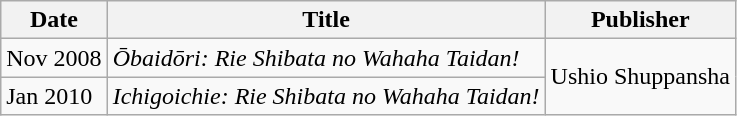<table class="wikitable">
<tr>
<th>Date</th>
<th>Title</th>
<th>Publisher</th>
</tr>
<tr>
<td>Nov 2008</td>
<td><em>Ōbaidōri: Rie Shibata no Wahaha Taidan!</em></td>
<td rowspan="2">Ushio Shuppansha</td>
</tr>
<tr>
<td>Jan 2010</td>
<td><em>Ichigoichie: Rie Shibata no Wahaha Taidan!</em></td>
</tr>
</table>
